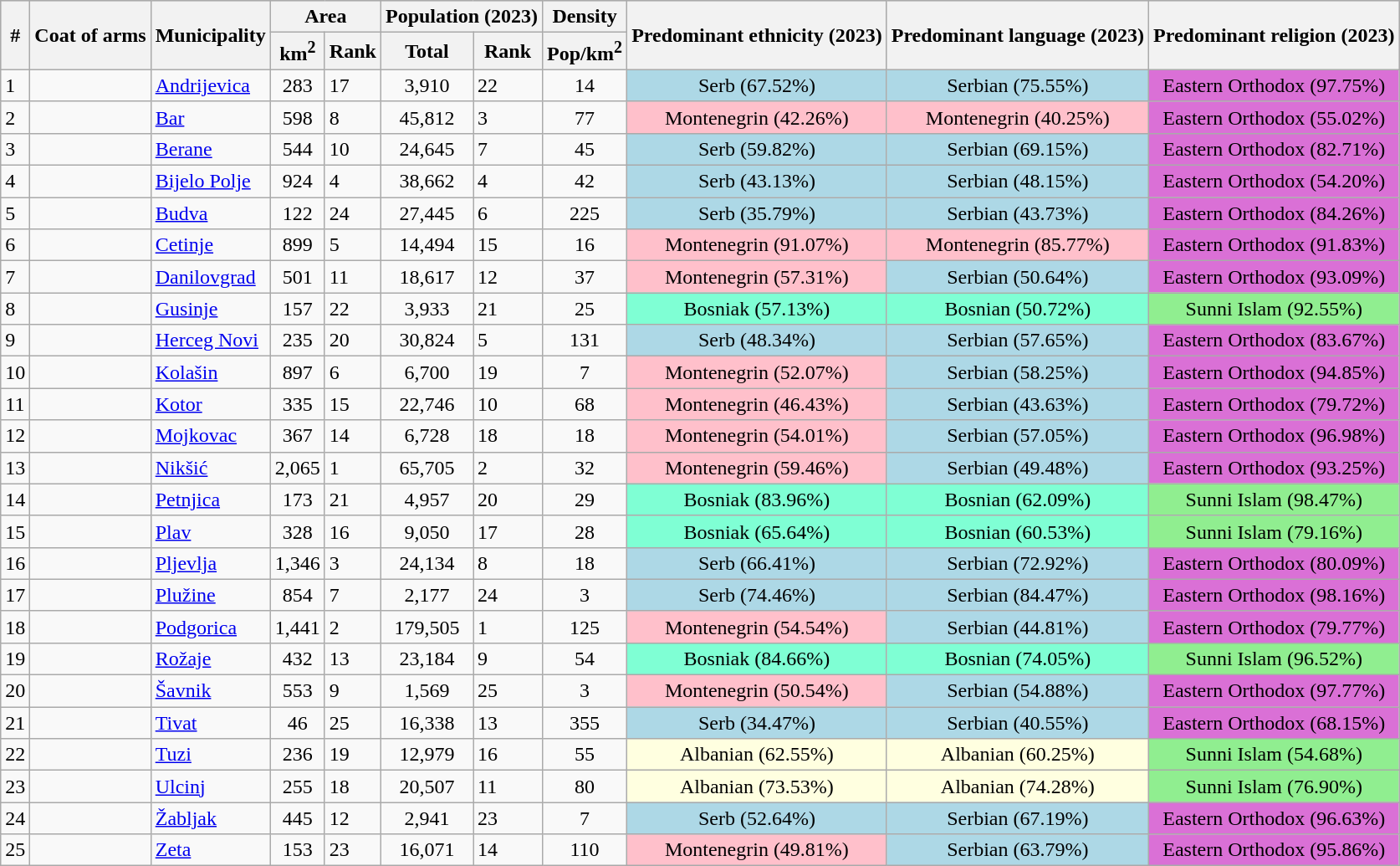<table class="wikitable sortable">
<tr bgcolor=#cccccc>
<th rowspan=2>#</th>
<th rowspan=2 class=unsortable>Coat of arms</th>
<th rowspan=2>Municipality</th>
<th colspan=2>Area</th>
<th colspan=2>Population (2023)</th>
<th>Density</th>
<th rowspan=2>Predominant ethnicity (2023)</th>
<th rowspan=2>Predominant language (2023)</th>
<th rowspan=2>Predominant religion (2023)</th>
</tr>
<tr>
<th>km<sup>2</sup></th>
<th>Rank</th>
<th>Total</th>
<th>Rank</th>
<th>Pop/km<sup>2</sup></th>
</tr>
<tr>
<td>1</td>
<td></td>
<td><a href='#'>Andrijevica</a></td>
<td align=center>283</td>
<td>17</td>
<td align=center>3,910</td>
<td>22</td>
<td align=center>14</td>
<td align=center bgcolor="lightblue">Serb (67.52%)</td>
<td align=center bgcolor="lightblue">Serbian (75.55%)</td>
<td align=center bgcolor="orchid">Eastern Orthodox (97.75%)</td>
</tr>
<tr>
<td>2</td>
<td></td>
<td><a href='#'>Bar</a></td>
<td align=center>598</td>
<td>8</td>
<td align=center>45,812</td>
<td>3</td>
<td align=center>77</td>
<td align=center bgcolor="pink">Montenegrin (42.26%)</td>
<td align=center bgcolor="pink">Montenegrin (40.25%)</td>
<td align=center bgcolor="orchid">Eastern Orthodox (55.02%)</td>
</tr>
<tr>
<td>3</td>
<td></td>
<td><a href='#'>Berane</a></td>
<td align=center>544</td>
<td>10</td>
<td align=center>24,645</td>
<td>7</td>
<td align=center>45</td>
<td align=center bgcolor="lightblue">Serb (59.82%)</td>
<td align=center bgcolor="lightblue">Serbian (69.15%)</td>
<td align=center bgcolor="orchid">Eastern Orthodox (82.71%)</td>
</tr>
<tr>
<td>4</td>
<td></td>
<td><a href='#'>Bijelo Polje</a></td>
<td align=center>924</td>
<td>4</td>
<td align=center>38,662</td>
<td>4</td>
<td align=center>42</td>
<td align=center bgcolor="lightblue">Serb (43.13%)</td>
<td align=center bgcolor="lightblue">Serbian (48.15%)</td>
<td align=center bgcolor="orchid">Eastern Orthodox (54.20%)</td>
</tr>
<tr>
<td>5</td>
<td></td>
<td><a href='#'>Budva</a></td>
<td align=center>122</td>
<td>24</td>
<td align="center">27,445</td>
<td>6</td>
<td align=center>225</td>
<td align=center bgcolor="lightblue">Serb (35.79%)</td>
<td align=center bgcolor="lightblue">Serbian (43.73%)</td>
<td align=center bgcolor="orchid">Eastern Orthodox (84.26%)</td>
</tr>
<tr>
<td>6</td>
<td></td>
<td><a href='#'>Cetinje</a></td>
<td align=center>899</td>
<td>5</td>
<td align=center>14,494</td>
<td>15</td>
<td align=center>16</td>
<td align=center bgcolor="pink">Montenegrin (91.07%)</td>
<td align=center bgcolor="pink">Montenegrin (85.77%)</td>
<td align=center bgcolor="orchid">Eastern Orthodox (91.83%)</td>
</tr>
<tr>
<td>7</td>
<td></td>
<td><a href='#'>Danilovgrad</a></td>
<td align=center>501</td>
<td>11</td>
<td align=center>18,617</td>
<td>12</td>
<td align=center>37</td>
<td align=center bgcolor="pink">Montenegrin (57.31%)</td>
<td align=center bgcolor="lightblue">Serbian (50.64%)</td>
<td align=center bgcolor="orchid">Eastern Orthodox (93.09%)</td>
</tr>
<tr>
<td>8</td>
<td></td>
<td><a href='#'>Gusinje</a></td>
<td align=center>157</td>
<td>22</td>
<td align=center>3,933</td>
<td>21</td>
<td align=center>25</td>
<td align="center" bgcolor="#7fffd4">Bosniak (57.13%)</td>
<td align="center" bgcolor="#7fffd4">Bosnian (50.72%)</td>
<td align="center" bgcolor="lightgreen">Sunni Islam (92.55%)</td>
</tr>
<tr>
<td>9</td>
<td></td>
<td><a href='#'>Herceg Novi</a></td>
<td align=center>235</td>
<td>20</td>
<td align=center>30,824</td>
<td>5</td>
<td align=center>131</td>
<td align=center bgcolor="lightblue">Serb (48.34%)</td>
<td align=center bgcolor="lightblue">Serbian (57.65%)</td>
<td align=center bgcolor="orchid">Eastern Orthodox (83.67%)</td>
</tr>
<tr>
<td>10</td>
<td></td>
<td><a href='#'>Kolašin</a></td>
<td align=center>897</td>
<td>6</td>
<td align=center>6,700</td>
<td>19</td>
<td align=center>7</td>
<td align=center bgcolor="pink">Montenegrin (52.07%)</td>
<td align=center bgcolor="lightblue">Serbian (58.25%)</td>
<td align=center bgcolor="orchid">Eastern Orthodox (94.85%)</td>
</tr>
<tr>
<td>11</td>
<td></td>
<td><a href='#'>Kotor</a></td>
<td align=center>335</td>
<td>15</td>
<td align=center>22,746</td>
<td>10</td>
<td align=center>68</td>
<td align=center bgcolor="pink">Montenegrin (46.43%)</td>
<td align=center bgcolor="lightblue">Serbian (43.63%)</td>
<td align=center bgcolor="orchid">Eastern Orthodox (79.72%)</td>
</tr>
<tr>
<td>12</td>
<td></td>
<td><a href='#'>Mojkovac</a></td>
<td align=center>367</td>
<td>14</td>
<td align=center>6,728</td>
<td>18</td>
<td align=center>18</td>
<td align=center bgcolor="pink">Montenegrin (54.01%)</td>
<td align=center bgcolor="lightblue">Serbian (57.05%)</td>
<td align=center bgcolor="orchid">Eastern Orthodox (96.98%)</td>
</tr>
<tr>
<td>13</td>
<td></td>
<td><a href='#'>Nikšić</a></td>
<td align=center>2,065</td>
<td>1</td>
<td align=center>65,705</td>
<td>2</td>
<td align=center>32</td>
<td align=center bgcolor="pink">Montenegrin (59.46%)</td>
<td align=center bgcolor="lightblue">Serbian (49.48%)</td>
<td align=center bgcolor="orchid">Eastern Orthodox (93.25%)</td>
</tr>
<tr>
<td>14</td>
<td></td>
<td><a href='#'>Petnjica</a></td>
<td align=center>173</td>
<td>21</td>
<td align=center>4,957</td>
<td>20</td>
<td align=center>29</td>
<td align="center" bgcolor="#7fffd4">Bosniak (83.96%)</td>
<td align="center" bgcolor="#7fffd4">Bosnian (62.09%)</td>
<td align ="center" bgcolor="lightgreen">Sunni Islam (98.47%)</td>
</tr>
<tr>
<td>15</td>
<td></td>
<td><a href='#'>Plav</a></td>
<td align=center>328</td>
<td>16</td>
<td align=center>9,050</td>
<td>17</td>
<td align=center>28</td>
<td align="center" bgcolor="#7fffd4">Bosniak (65.64%)</td>
<td align="center" bgcolor="#7fffd4">Bosnian (60.53%)</td>
<td align="center" bgcolor="lightgreen">Sunni Islam (79.16%)</td>
</tr>
<tr>
<td>16</td>
<td></td>
<td><a href='#'>Pljevlja</a></td>
<td align=center>1,346</td>
<td>3</td>
<td align=center>24,134</td>
<td>8</td>
<td align=center>18</td>
<td align=center bgcolor="lightblue">Serb (66.41%)</td>
<td align=center bgcolor="lightblue">Serbian (72.92%)</td>
<td align=center bgcolor="orchid">Eastern Orthodox (80.09%)</td>
</tr>
<tr>
<td>17</td>
<td></td>
<td><a href='#'>Plužine</a></td>
<td align=center>854</td>
<td>7</td>
<td align=center>2,177</td>
<td>24</td>
<td align=center>3</td>
<td align=center bgcolor="lightblue">Serb (74.46%)</td>
<td align=center bgcolor="lightblue">Serbian (84.47%)</td>
<td align=center bgcolor="orchid">Eastern Orthodox (98.16%)</td>
</tr>
<tr>
<td>18</td>
<td></td>
<td><a href='#'>Podgorica</a></td>
<td align=center>1,441</td>
<td>2</td>
<td align=center>179,505</td>
<td>1</td>
<td align=center>125</td>
<td align=center bgcolor="pink">Montenegrin (54.54%)</td>
<td align=center bgcolor="lightblue">Serbian (44.81%)</td>
<td align=center bgcolor="orchid">Eastern Orthodox (79.77%)</td>
</tr>
<tr>
<td>19</td>
<td></td>
<td><a href='#'>Rožaje</a></td>
<td align=center>432</td>
<td>13</td>
<td align=center>23,184</td>
<td>9</td>
<td align=center>54</td>
<td align="center" bgcolor="#7fffd4">Bosniak (84.66%)</td>
<td align="center" bgcolor="#7fffd4">Bosnian (74.05%)</td>
<td align="center" bgcolor="lightgreen">Sunni Islam (96.52%)</td>
</tr>
<tr>
<td>20</td>
<td></td>
<td><a href='#'>Šavnik</a></td>
<td align=center>553</td>
<td>9</td>
<td align=center>1,569</td>
<td>25</td>
<td align=center>3</td>
<td align=center bgcolor="pink">Montenegrin (50.54%)</td>
<td align=center bgcolor="lightblue">Serbian (54.88%)</td>
<td align=center bgcolor="orchid">Eastern Orthodox (97.77%)</td>
</tr>
<tr>
<td>21</td>
<td></td>
<td><a href='#'>Tivat</a></td>
<td align=center>46</td>
<td>25</td>
<td align="center">16,338</td>
<td>13</td>
<td align=center>355</td>
<td align=center bgcolor="lightblue">Serb (34.47%)</td>
<td align=center bgcolor="lightblue">Serbian (40.55%)</td>
<td align=center bgcolor="orchid">Eastern Orthodox (68.15%)</td>
</tr>
<tr>
<td>22</td>
<td></td>
<td><a href='#'>Tuzi</a></td>
<td align=center>236</td>
<td>19</td>
<td align=center>12,979</td>
<td>16</td>
<td align=center>55</td>
<td align=center bgcolor="lightyellow">Albanian (62.55%)</td>
<td align="center" bgcolor="lightyellow">Albanian (60.25%)</td>
<td align="center" bgcolor="lightgreen">Sunni Islam (54.68%)</td>
</tr>
<tr>
<td>23</td>
<td></td>
<td><a href='#'>Ulcinj</a></td>
<td align=center>255</td>
<td>18</td>
<td align=center>20,507</td>
<td>11</td>
<td align=center>80</td>
<td align=center bgcolor="lightyellow">Albanian (73.53%)</td>
<td align=center bgcolor="lightyellow">Albanian (74.28%)</td>
<td align="center" bgcolor="lightgreen">Sunni Islam (76.90%)</td>
</tr>
<tr>
<td>24</td>
<td></td>
<td><a href='#'>Žabljak</a></td>
<td align=center>445</td>
<td>12</td>
<td align=center>2,941</td>
<td>23</td>
<td align=center>7</td>
<td align=center bgcolor="lightblue">Serb (52.64%)</td>
<td align=center bgcolor="lightblue">Serbian (67.19%)</td>
<td align=center bgcolor="orchid">Eastern Orthodox (96.63%)</td>
</tr>
<tr>
<td>25</td>
<td></td>
<td><a href='#'>Zeta</a></td>
<td align=center>153</td>
<td>23</td>
<td align="center">16,071</td>
<td>14</td>
<td align=center>110</td>
<td align="center" bgcolor="pink">Montenegrin (49.81%)</td>
<td align=center bgcolor="lightblue">Serbian (63.79%)</td>
<td align=center bgcolor="orchid">Eastern Orthodox (95.86%)</td>
</tr>
</table>
